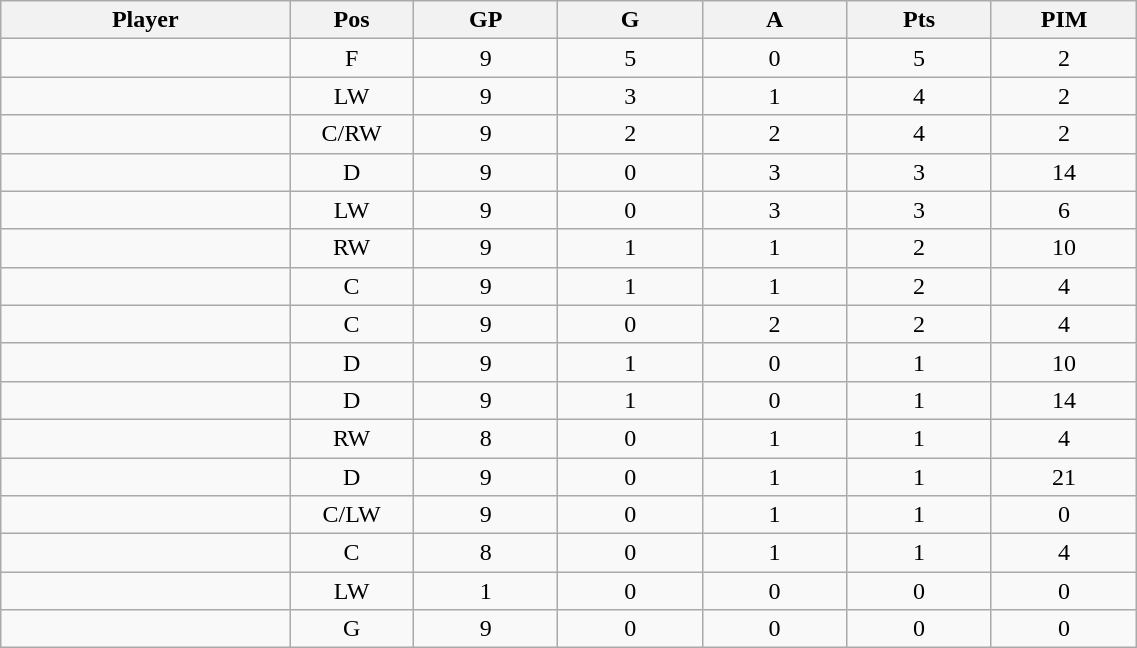<table class="wikitable sortable" width="60%">
<tr ALIGN="center">
<th bgcolor="#DDDDFF" width="10%">Player</th>
<th bgcolor="#DDDDFF" width="3%" title="Position">Pos</th>
<th bgcolor="#DDDDFF" width="5%" title="Games played">GP</th>
<th bgcolor="#DDDDFF" width="5%" title="Goals">G</th>
<th bgcolor="#DDDDFF" width="5%" title="Assists">A</th>
<th bgcolor="#DDDDFF" width="5%" title="Points">Pts</th>
<th bgcolor="#DDDDFF" width="5%" title="Penalties in Minutes">PIM</th>
</tr>
<tr align="center">
<td align="right"></td>
<td>F</td>
<td>9</td>
<td>5</td>
<td>0</td>
<td>5</td>
<td>2</td>
</tr>
<tr align="center">
<td align="right"></td>
<td>LW</td>
<td>9</td>
<td>3</td>
<td>1</td>
<td>4</td>
<td>2</td>
</tr>
<tr align="center">
<td align="right"></td>
<td>C/RW</td>
<td>9</td>
<td>2</td>
<td>2</td>
<td>4</td>
<td>2</td>
</tr>
<tr align="center">
<td align="right"></td>
<td>D</td>
<td>9</td>
<td>0</td>
<td>3</td>
<td>3</td>
<td>14</td>
</tr>
<tr align="center">
<td align="right"></td>
<td>LW</td>
<td>9</td>
<td>0</td>
<td>3</td>
<td>3</td>
<td>6</td>
</tr>
<tr align="center">
<td align="right"></td>
<td>RW</td>
<td>9</td>
<td>1</td>
<td>1</td>
<td>2</td>
<td>10</td>
</tr>
<tr align="center">
<td align="right"></td>
<td>C</td>
<td>9</td>
<td>1</td>
<td>1</td>
<td>2</td>
<td>4</td>
</tr>
<tr align="center">
<td align="right"></td>
<td>C</td>
<td>9</td>
<td>0</td>
<td>2</td>
<td>2</td>
<td>4</td>
</tr>
<tr align="center">
<td align="right"></td>
<td>D</td>
<td>9</td>
<td>1</td>
<td>0</td>
<td>1</td>
<td>10</td>
</tr>
<tr align="center">
<td align="right"></td>
<td>D</td>
<td>9</td>
<td>1</td>
<td>0</td>
<td>1</td>
<td>14</td>
</tr>
<tr align="center">
<td align="right"></td>
<td>RW</td>
<td>8</td>
<td>0</td>
<td>1</td>
<td>1</td>
<td>4</td>
</tr>
<tr align="center">
<td align="right"></td>
<td>D</td>
<td>9</td>
<td>0</td>
<td>1</td>
<td>1</td>
<td>21</td>
</tr>
<tr align="center">
<td align="right"></td>
<td>C/LW</td>
<td>9</td>
<td>0</td>
<td>1</td>
<td>1</td>
<td>0</td>
</tr>
<tr align="center">
<td align="right"></td>
<td>C</td>
<td>8</td>
<td>0</td>
<td>1</td>
<td>1</td>
<td>4</td>
</tr>
<tr align="center">
<td align="right"></td>
<td>LW</td>
<td>1</td>
<td>0</td>
<td>0</td>
<td>0</td>
<td>0</td>
</tr>
<tr align="center">
<td align="right"></td>
<td>G</td>
<td>9</td>
<td>0</td>
<td>0</td>
<td>0</td>
<td>0</td>
</tr>
</table>
